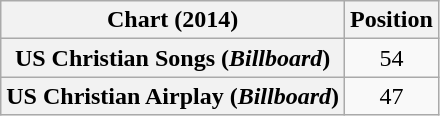<table class="wikitable plainrowheaders" style="text-align:center">
<tr>
<th scope="col">Chart (2014)</th>
<th scope="col">Position</th>
</tr>
<tr>
<th scope="row">US Christian Songs (<em>Billboard</em>)</th>
<td>54</td>
</tr>
<tr>
<th scope="row">US Christian Airplay (<em>Billboard</em>)</th>
<td>47</td>
</tr>
</table>
